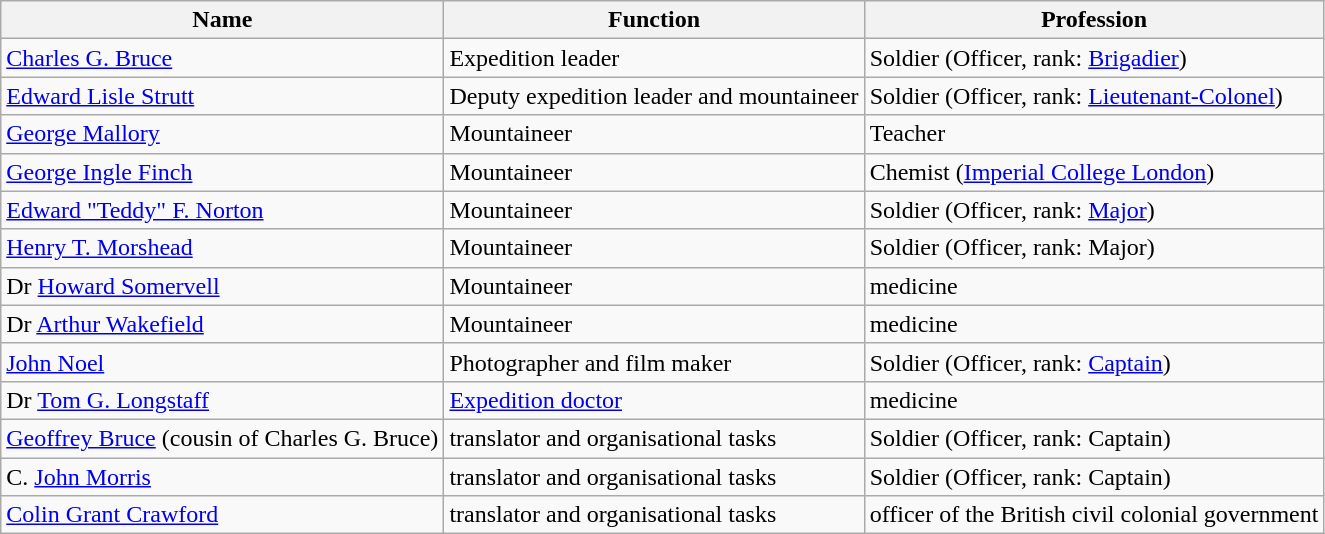<table class="wikitable">
<tr class="hintergrundfarbe6">
<th>Name</th>
<th>Function</th>
<th>Profession</th>
</tr>
<tr>
<td><a href='#'>Charles G. Bruce</a></td>
<td>Expedition leader</td>
<td>Soldier (Officer, rank: <a href='#'>Brigadier</a>)</td>
</tr>
<tr>
<td><a href='#'>Edward Lisle Strutt</a></td>
<td>Deputy expedition leader and mountaineer</td>
<td>Soldier (Officer, rank: <a href='#'>Lieutenant-Colonel</a>)</td>
</tr>
<tr>
<td><a href='#'>George Mallory</a></td>
<td>Mountaineer</td>
<td>Teacher</td>
</tr>
<tr>
<td><a href='#'>George Ingle Finch</a></td>
<td>Mountaineer</td>
<td>Chemist (<a href='#'>Imperial College London</a>)</td>
</tr>
<tr>
<td><a href='#'>Edward "Teddy" F. Norton</a></td>
<td>Mountaineer</td>
<td>Soldier (Officer, rank: <a href='#'>Major</a>)</td>
</tr>
<tr>
<td><a href='#'>Henry T. Morshead</a></td>
<td>Mountaineer</td>
<td>Soldier (Officer, rank: Major)</td>
</tr>
<tr>
<td>Dr <a href='#'>Howard Somervell</a></td>
<td>Mountaineer</td>
<td>medicine</td>
</tr>
<tr>
<td>Dr <a href='#'>Arthur Wakefield</a></td>
<td>Mountaineer</td>
<td>medicine</td>
</tr>
<tr>
<td><a href='#'>John Noel</a></td>
<td>Photographer and film maker</td>
<td>Soldier (Officer, rank: <a href='#'>Captain</a>)</td>
</tr>
<tr>
<td>Dr <a href='#'>Tom G. Longstaff</a></td>
<td><a href='#'>Expedition doctor</a></td>
<td>medicine</td>
</tr>
<tr>
<td><a href='#'>Geoffrey Bruce</a> (cousin of Charles G. Bruce)</td>
<td>translator and organisational tasks</td>
<td>Soldier (Officer, rank: Captain)</td>
</tr>
<tr>
<td>C. <a href='#'>John Morris</a></td>
<td>translator and organisational tasks</td>
<td>Soldier (Officer, rank: Captain)</td>
</tr>
<tr>
<td><a href='#'>Colin Grant Crawford</a></td>
<td>translator and organisational tasks</td>
<td>officer of the British civil colonial government</td>
</tr>
</table>
